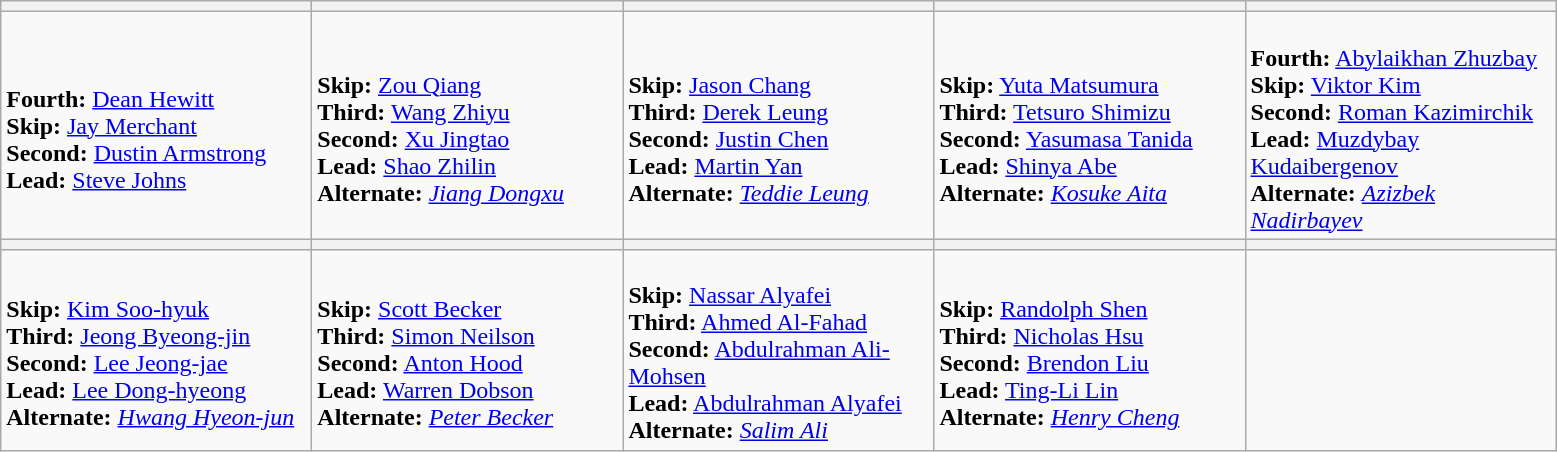<table class="wikitable">
<tr>
<th width=200></th>
<th width=200></th>
<th width=200></th>
<th width=200></th>
<th width=200></th>
</tr>
<tr>
<td><br><strong>Fourth:</strong> <a href='#'>Dean Hewitt</a><br>
<strong>Skip:</strong> <a href='#'>Jay Merchant</a><br>
<strong>Second:</strong> <a href='#'>Dustin Armstrong</a><br>
<strong>Lead:</strong> <a href='#'>Steve Johns</a><br></td>
<td><br><strong>Skip:</strong> <a href='#'>Zou Qiang</a><br>
<strong>Third:</strong> <a href='#'>Wang Zhiyu</a><br>
<strong>Second:</strong> <a href='#'>Xu Jingtao</a><br>
<strong>Lead:</strong> <a href='#'>Shao Zhilin</a><br>
<strong>Alternate:</strong> <em><a href='#'>Jiang Dongxu</a></em></td>
<td><br><strong>Skip:</strong> <a href='#'>Jason Chang</a><br>
<strong>Third:</strong> <a href='#'>Derek Leung</a><br>
<strong>Second:</strong> <a href='#'>Justin Chen</a><br>
<strong>Lead:</strong> <a href='#'>Martin Yan</a><br>
<strong>Alternate:</strong> <em><a href='#'>Teddie Leung</a></em></td>
<td><br><strong>Skip:</strong> <a href='#'>Yuta Matsumura</a><br>
<strong>Third:</strong> <a href='#'>Tetsuro Shimizu</a><br>
<strong>Second:</strong> <a href='#'>Yasumasa Tanida</a><br>
<strong>Lead:</strong> <a href='#'>Shinya Abe</a><br>
<strong>Alternate:</strong> <em><a href='#'>Kosuke Aita</a></em></td>
<td><br><strong>Fourth:</strong> <a href='#'>Abylaikhan Zhuzbay</a><br>
<strong>Skip:</strong> <a href='#'>Viktor Kim</a><br>
<strong>Second:</strong> <a href='#'>Roman Kazimirchik</a><br>
<strong>Lead:</strong> <a href='#'>Muzdybay Kudaibergenov</a><br>
<strong>Alternate:</strong> <em><a href='#'>Azizbek Nadirbayev</a></em></td>
</tr>
<tr>
<th width=200></th>
<th width=200></th>
<th width=200></th>
<th width=200></th>
<th width=200></th>
</tr>
<tr>
<td><br><strong>Skip:</strong> <a href='#'>Kim Soo-hyuk</a><br>
<strong>Third:</strong> <a href='#'>Jeong Byeong-jin</a><br>
<strong>Second:</strong> <a href='#'>Lee Jeong-jae</a><br>
<strong>Lead:</strong> <a href='#'>Lee Dong-hyeong</a><br>
<strong>Alternate:</strong> <em><a href='#'>Hwang Hyeon-jun</a></em></td>
<td><br><strong>Skip:</strong> <a href='#'>Scott Becker</a><br>
<strong>Third:</strong> <a href='#'>Simon Neilson</a><br>
<strong>Second:</strong> <a href='#'>Anton Hood</a><br>
<strong>Lead:</strong> <a href='#'>Warren Dobson</a><br>
<strong>Alternate:</strong> <em><a href='#'>Peter Becker</a></em></td>
<td><br><strong>Skip:</strong> <a href='#'>Nassar Alyafei</a><br>
<strong>Third:</strong> <a href='#'>Ahmed Al-Fahad</a><br>
<strong>Second:</strong> <a href='#'>Abdulrahman Ali-Mohsen</a><br>
<strong>Lead:</strong> <a href='#'>Abdulrahman Alyafei</a><br>
<strong>Alternate:</strong> <em><a href='#'>Salim Ali</a></em></td>
<td><br><strong>Skip:</strong> <a href='#'>Randolph Shen</a><br>
<strong>Third:</strong> <a href='#'>Nicholas Hsu</a><br>
<strong>Second:</strong> <a href='#'>Brendon Liu</a><br>
<strong>Lead:</strong> <a href='#'>Ting-Li Lin</a><br>
<strong>Alternate:</strong> <em><a href='#'>Henry Cheng</a></em></td>
<td></td>
</tr>
</table>
